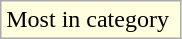<table class="wikitable">
<tr>
<td style="background:#ffffe0;">Most in category </td>
</tr>
</table>
